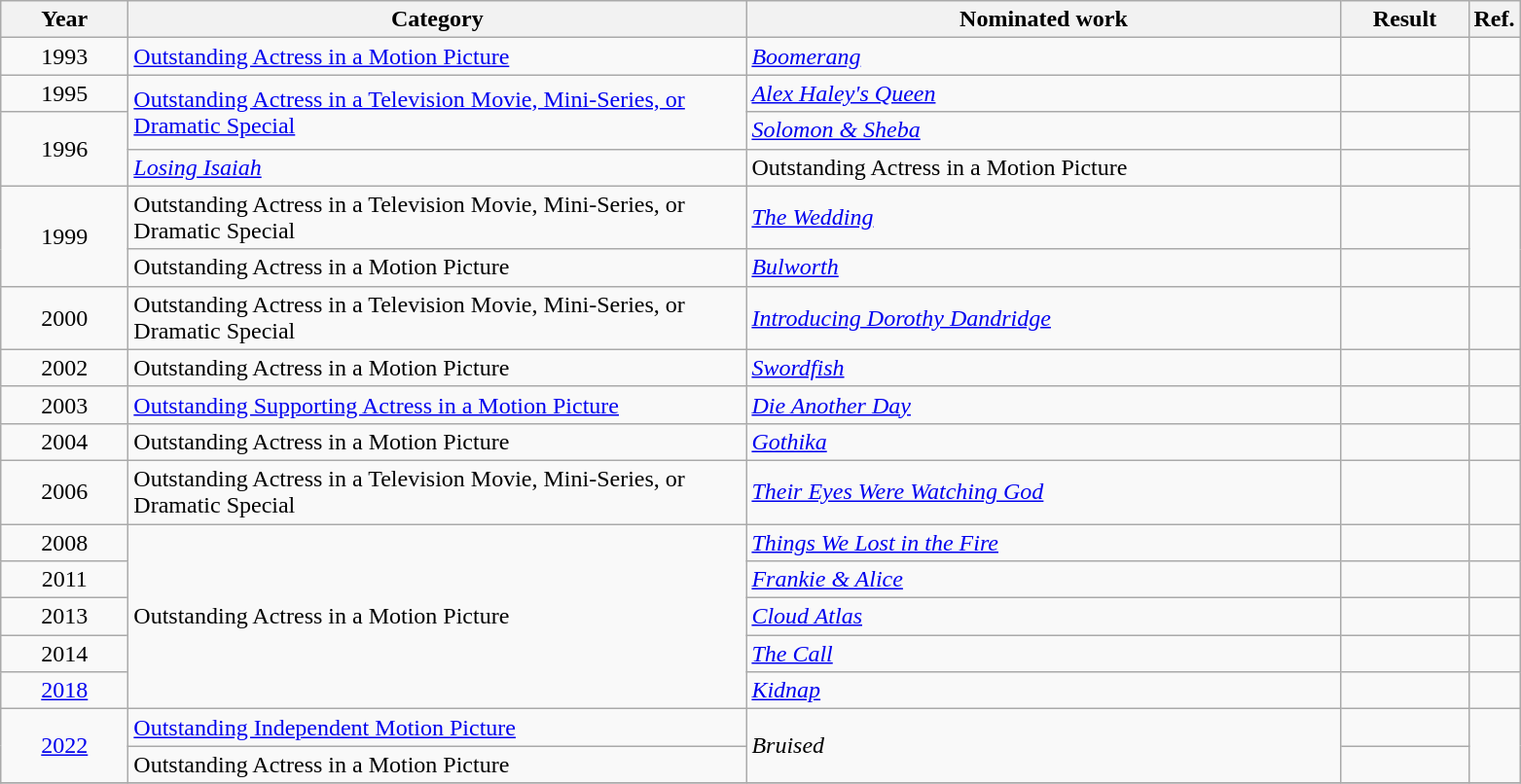<table class=wikitable>
<tr>
<th scope="col" style="width:5em;">Year</th>
<th scope="col" style="width:26em;">Category</th>
<th scope="col" style="width:25em;">Nominated work</th>
<th scope="col" style="width:5em;">Result</th>
<th>Ref.</th>
</tr>
<tr>
<td style="text-align:center;">1993</td>
<td><a href='#'>Outstanding Actress in a Motion Picture</a></td>
<td><em><a href='#'>Boomerang</a></em></td>
<td></td>
<td style="text-align:center;"></td>
</tr>
<tr>
<td style="text-align:center;">1995</td>
<td rowspan="2"><a href='#'>Outstanding Actress in a Television Movie, Mini-Series, or Dramatic Special</a></td>
<td><em><a href='#'>Alex Haley's Queen</a></em></td>
<td></td>
<td style="text-align:center;"></td>
</tr>
<tr>
<td style="text-align:center;", rowspan="2">1996</td>
<td><em><a href='#'>Solomon & Sheba</a></em></td>
<td></td>
<td style="text-align:center;" rowspan="2"></td>
</tr>
<tr>
<td><em><a href='#'>Losing Isaiah</a></em></td>
<td>Outstanding Actress in a Motion Picture</td>
<td></td>
</tr>
<tr>
<td style="text-align:center;", rowspan="2">1999</td>
<td>Outstanding Actress in a Television Movie, Mini-Series, or Dramatic Special</td>
<td><em><a href='#'>The Wedding</a></em></td>
<td></td>
<td style="text-align:center;" rowspan="2"></td>
</tr>
<tr>
<td>Outstanding Actress in a Motion Picture</td>
<td><em><a href='#'>Bulworth</a></em></td>
<td></td>
</tr>
<tr>
<td style="text-align:center;">2000</td>
<td>Outstanding Actress in a Television Movie, Mini-Series, or Dramatic Special</td>
<td><em><a href='#'>Introducing Dorothy Dandridge</a></em></td>
<td></td>
<td style="text-align:center;"></td>
</tr>
<tr>
<td style="text-align:center;">2002</td>
<td>Outstanding Actress in a Motion Picture</td>
<td><em><a href='#'>Swordfish</a></em></td>
<td></td>
<td style="text-align:center;"></td>
</tr>
<tr>
<td style="text-align:center;">2003</td>
<td><a href='#'>Outstanding Supporting Actress in a Motion Picture</a></td>
<td><em><a href='#'>Die Another Day</a></em></td>
<td></td>
<td style="text-align:center;"></td>
</tr>
<tr>
<td style="text-align:center;">2004</td>
<td>Outstanding Actress in a Motion Picture</td>
<td><em><a href='#'>Gothika</a></em></td>
<td></td>
<td style="text-align:center;"></td>
</tr>
<tr>
<td style="text-align:center;">2006</td>
<td>Outstanding Actress in a Television Movie, Mini-Series, or Dramatic Special</td>
<td><em><a href='#'>Their Eyes Were Watching God</a></em></td>
<td></td>
<td style="text-align:center;"></td>
</tr>
<tr>
<td style="text-align:center;">2008</td>
<td rowspan="5">Outstanding Actress in a Motion Picture</td>
<td><em><a href='#'>Things We Lost in the Fire</a></em></td>
<td></td>
<td style="text-align:center;"></td>
</tr>
<tr>
<td style="text-align:center;">2011</td>
<td><em><a href='#'>Frankie & Alice</a></em></td>
<td></td>
<td style="text-align:center;"></td>
</tr>
<tr>
<td style="text-align:center;">2013</td>
<td><em><a href='#'>Cloud Atlas</a></em></td>
<td></td>
<td style="text-align:center;"></td>
</tr>
<tr>
<td style="text-align:center;">2014</td>
<td><em><a href='#'>The Call</a></em></td>
<td></td>
<td style="text-align:center;"></td>
</tr>
<tr>
<td style="text-align:center;"><a href='#'>2018</a></td>
<td><em><a href='#'>Kidnap</a></em></td>
<td></td>
<td style="text-align:center;"></td>
</tr>
<tr>
<td style="text-align:center;", rowspan="2"><a href='#'>2022</a></td>
<td><a href='#'>Outstanding Independent Motion Picture</a></td>
<td rowspan="2"><em>Bruised</em></td>
<td></td>
<td rowspan="2"></td>
</tr>
<tr>
<td>Outstanding Actress in a Motion Picture</td>
<td></td>
</tr>
<tr>
</tr>
</table>
